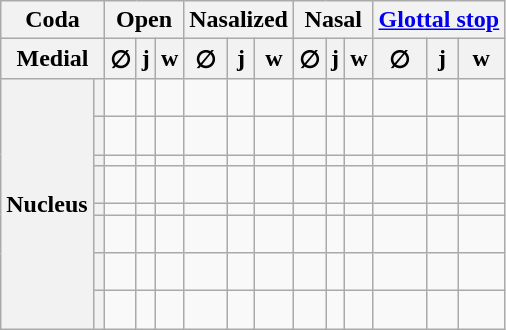<table class="wikitable" style="text-align:center;">
<tr>
<th colspan=2>Coda</th>
<th colspan=3>Open</th>
<th colspan=3>Nasalized</th>
<th colspan=3>Nasal</th>
<th colspan=3><a href='#'>Glottal stop</a></th>
</tr>
<tr>
<th colspan=2>Medial</th>
<th>∅</th>
<th>j</th>
<th>w</th>
<th>∅</th>
<th>j</th>
<th>w</th>
<th>∅</th>
<th>j</th>
<th>w</th>
<th>∅</th>
<th>j</th>
<th>w</th>
</tr>
<tr>
<th rowspan=8>Nucleus</th>
<th></th>
<td></td>
<td> </td>
<td> </td>
<td> </td>
<td> </td>
<td> </td>
<td> </td>
<td> </td>
<td> </td>
<td> </td>
<td> </td>
<td> </td>
</tr>
<tr>
<th></th>
<td></td>
<td></td>
<td> </td>
<td> </td>
<td> </td>
<td> </td>
<td></td>
<td> </td>
<td> </td>
<td></td>
<td> </td>
<td> </td>
</tr>
<tr>
<th></th>
<td></td>
<td></td>
<td></td>
<td></td>
<td></td>
<td></td>
<td></td>
<td></td>
<td></td>
<td></td>
<td></td>
<td></td>
</tr>
<tr>
<th></th>
<td></td>
<td></td>
<td> </td>
<td> </td>
<td> </td>
<td> </td>
<td></td>
<td></td>
<td></td>
<td> </td>
<td> </td>
<td> </td>
</tr>
<tr>
<th></th>
<td></td>
<td></td>
<td></td>
<td></td>
<td></td>
<td></td>
<td></td>
<td></td>
<td></td>
<td></td>
<td></td>
<td></td>
</tr>
<tr>
<th></th>
<td></td>
<td></td>
<td></td>
<td></td>
<td></td>
<td> </td>
<td> </td>
<td> </td>
<td> </td>
<td></td>
<td> </td>
<td></td>
</tr>
<tr>
<th></th>
<td></td>
<td> </td>
<td> </td>
<td> </td>
<td> </td>
<td> </td>
<td></td>
<td> </td>
<td> </td>
<td></td>
<td> </td>
<td> </td>
</tr>
<tr>
<th></th>
<td></td>
<td> </td>
<td> </td>
<td> </td>
<td> </td>
<td> </td>
<td> </td>
<td> </td>
<td> </td>
<td> </td>
<td> </td>
<td> </td>
</tr>
</table>
